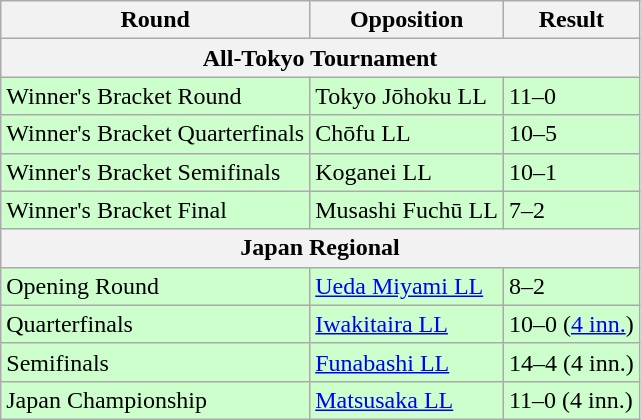<table class="wikitable">
<tr>
<th>Round</th>
<th>Opposition</th>
<th>Result</th>
</tr>
<tr>
<th colspan=3>All-Tokyo Tournament</th>
</tr>
<tr bgcolor=ccffcc>
<td>Winner's Bracket Round</td>
<td>Tokyo Jōhoku  LL</td>
<td>11–0</td>
</tr>
<tr bgcolor=ccffcc>
<td>Winner's Bracket Quarterfinals</td>
<td>Chōfu LL</td>
<td>10–5</td>
</tr>
<tr bgcolor=ccffcc>
<td>Winner's Bracket Semifinals</td>
<td>Koganei LL</td>
<td>10–1</td>
</tr>
<tr bgcolor=ccffcc>
<td>Winner's Bracket Final</td>
<td>Musashi Fuchū LL</td>
<td>7–2</td>
</tr>
<tr>
<th colspan=3>Japan Regional</th>
</tr>
<tr bgcolor=ccffcc>
<td>Opening Round</td>
<td><a href='#'>Ueda Miyami LL</a></td>
<td>8–2</td>
</tr>
<tr bgcolor=ccffcc>
<td>Quarterfinals</td>
<td><a href='#'>Iwakitaira LL</a></td>
<td>10–0 (<a href='#'>4 inn.</a>)</td>
</tr>
<tr bgcolor=ccffcc>
<td>Semifinals</td>
<td><a href='#'>Funabashi LL</a></td>
<td>14–4 (4 inn.)</td>
</tr>
<tr bgcolor=ccffcc>
<td>Japan Championship</td>
<td><a href='#'>Matsusaka LL</a></td>
<td>11–0 (4 inn.)</td>
</tr>
</table>
